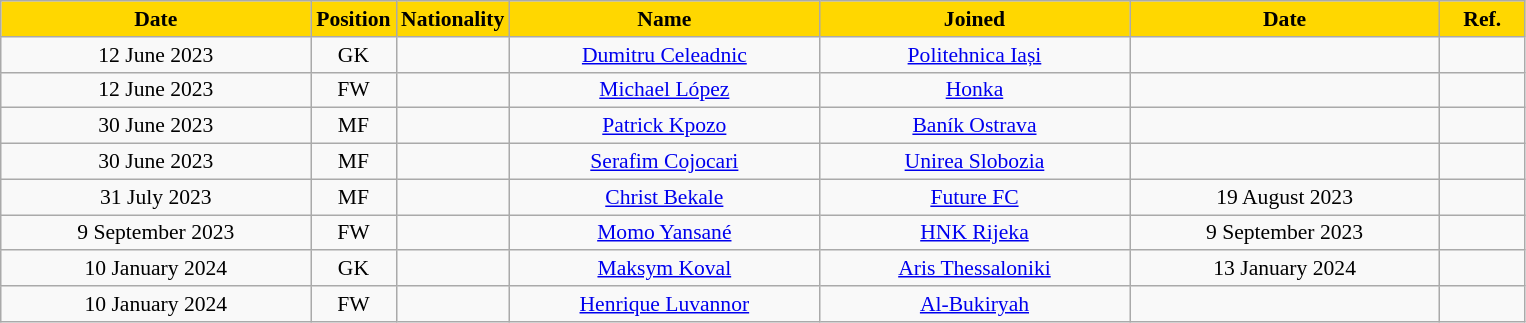<table class="wikitable"  style="text-align:center; font-size:90%; ">
<tr>
<th style="background:gold; color:black; width:200px;">Date</th>
<th style="background:gold; color:black; width:50px;">Position</th>
<th style="background:gold; color:black; width:50px;">Nationality</th>
<th style="background:gold; color:black; width:200px;">Name</th>
<th style="background:gold; color:black; width:200px;">Joined</th>
<th style="background:gold; color:black; width:200px;">Date</th>
<th style="background:gold; color:black; width:50px;">Ref.</th>
</tr>
<tr>
<td>12 June 2023</td>
<td>GK</td>
<td></td>
<td><a href='#'>Dumitru Celeadnic</a></td>
<td><a href='#'>Politehnica Iași</a></td>
<td></td>
<td></td>
</tr>
<tr>
<td>12 June 2023</td>
<td>FW</td>
<td></td>
<td><a href='#'>Michael López</a></td>
<td><a href='#'>Honka</a></td>
<td></td>
<td></td>
</tr>
<tr>
<td>30 June 2023</td>
<td>MF</td>
<td></td>
<td><a href='#'>Patrick Kpozo</a></td>
<td><a href='#'>Baník Ostrava</a></td>
<td></td>
<td></td>
</tr>
<tr>
<td>30 June 2023</td>
<td>MF</td>
<td></td>
<td><a href='#'>Serafim Cojocari</a></td>
<td><a href='#'>Unirea Slobozia</a></td>
<td></td>
<td></td>
</tr>
<tr>
<td>31 July 2023</td>
<td>MF</td>
<td></td>
<td><a href='#'>Christ Bekale</a></td>
<td><a href='#'>Future FC</a></td>
<td>19 August 2023</td>
<td></td>
</tr>
<tr>
<td>9 September 2023</td>
<td>FW</td>
<td></td>
<td><a href='#'>Momo Yansané</a></td>
<td><a href='#'>HNK Rijeka</a></td>
<td>9 September 2023</td>
<td></td>
</tr>
<tr>
<td>10 January 2024</td>
<td>GK</td>
<td></td>
<td><a href='#'>Maksym Koval</a></td>
<td><a href='#'>Aris Thessaloniki</a></td>
<td>13 January 2024</td>
<td></td>
</tr>
<tr>
<td>10 January 2024</td>
<td>FW</td>
<td></td>
<td><a href='#'>Henrique Luvannor</a></td>
<td><a href='#'>Al-Bukiryah</a></td>
<td></td>
<td></td>
</tr>
</table>
